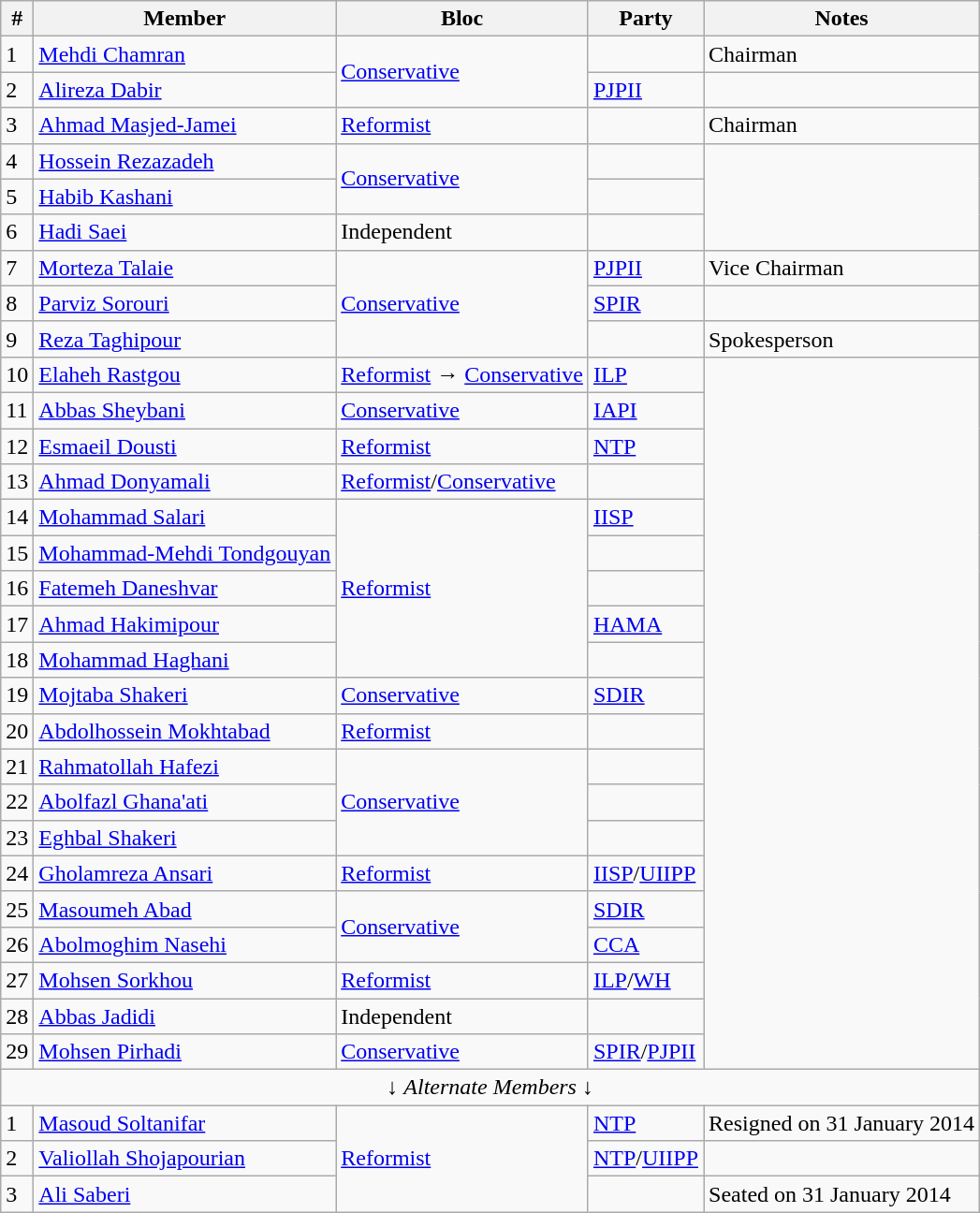<table class="wikitable sortable" style="text-align:left">
<tr>
<th>#</th>
<th>Member</th>
<th>Bloc</th>
<th>Party</th>
<th>Notes</th>
</tr>
<tr>
<td>1</td>
<td><a href='#'>Mehdi Chamran</a></td>
<td rowspan="2"><a href='#'>Conservative</a></td>
<td></td>
<td>Chairman </td>
</tr>
<tr>
<td>2</td>
<td><a href='#'>Alireza Dabir</a></td>
<td><a href='#'>PJPII</a></td>
<td></td>
</tr>
<tr>
<td>3</td>
<td><a href='#'>Ahmad Masjed-Jamei</a></td>
<td><a href='#'>Reformist</a></td>
<td></td>
<td>Chairman </td>
</tr>
<tr>
<td>4</td>
<td><a href='#'>Hossein Rezazadeh</a></td>
<td rowspan="2"><a href='#'>Conservative</a></td>
<td></td>
<td rowspan="3"></td>
</tr>
<tr>
<td>5</td>
<td><a href='#'>Habib Kashani</a></td>
<td></td>
</tr>
<tr>
<td>6</td>
<td><a href='#'>Hadi Saei</a></td>
<td>Independent</td>
<td></td>
</tr>
<tr>
<td>7</td>
<td><a href='#'>Morteza Talaie</a></td>
<td rowspan="3"><a href='#'>Conservative</a></td>
<td><a href='#'>PJPII</a></td>
<td>Vice Chairman</td>
</tr>
<tr>
<td>8</td>
<td><a href='#'>Parviz Sorouri</a></td>
<td><a href='#'>SPIR</a></td>
<td></td>
</tr>
<tr>
<td>9</td>
<td><a href='#'>Reza Taghipour</a></td>
<td></td>
<td>Spokesperson</td>
</tr>
<tr>
<td>10</td>
<td><a href='#'>Elaheh Rastgou</a></td>
<td><a href='#'>Reformist</a> → <a href='#'>Conservative</a></td>
<td><a href='#'>ILP</a></td>
<td rowspan="20"></td>
</tr>
<tr>
<td>11</td>
<td><a href='#'>Abbas Sheybani</a></td>
<td><a href='#'>Conservative</a></td>
<td><a href='#'>IAPI</a></td>
</tr>
<tr>
<td>12</td>
<td><a href='#'>Esmaeil Dousti</a></td>
<td><a href='#'>Reformist</a></td>
<td><a href='#'>NTP</a></td>
</tr>
<tr>
<td>13</td>
<td><a href='#'>Ahmad Donyamali</a></td>
<td><a href='#'>Reformist</a>/<a href='#'>Conservative</a></td>
<td></td>
</tr>
<tr>
<td>14</td>
<td><a href='#'>Mohammad Salari</a></td>
<td rowspan="5"><a href='#'>Reformist</a></td>
<td><a href='#'>IISP</a></td>
</tr>
<tr>
<td>15</td>
<td><a href='#'>Mohammad-Mehdi Tondgouyan</a></td>
<td></td>
</tr>
<tr>
<td>16</td>
<td><a href='#'>Fatemeh Daneshvar</a></td>
<td></td>
</tr>
<tr>
<td>17</td>
<td><a href='#'>Ahmad Hakimipour</a></td>
<td><a href='#'>HAMA</a></td>
</tr>
<tr>
<td>18</td>
<td><a href='#'>Mohammad Haghani</a></td>
<td></td>
</tr>
<tr>
<td>19</td>
<td><a href='#'>Mojtaba Shakeri</a></td>
<td><a href='#'>Conservative</a></td>
<td><a href='#'>SDIR</a></td>
</tr>
<tr>
<td>20</td>
<td><a href='#'>Abdolhossein Mokhtabad</a></td>
<td><a href='#'>Reformist</a></td>
<td></td>
</tr>
<tr>
<td>21</td>
<td><a href='#'>Rahmatollah Hafezi</a></td>
<td rowspan="3"><a href='#'>Conservative</a></td>
<td></td>
</tr>
<tr>
<td>22</td>
<td><a href='#'>Abolfazl Ghana'ati</a></td>
<td></td>
</tr>
<tr>
<td>23</td>
<td><a href='#'>Eghbal Shakeri</a></td>
<td></td>
</tr>
<tr>
<td>24</td>
<td><a href='#'>Gholamreza Ansari</a></td>
<td><a href='#'>Reformist</a></td>
<td><a href='#'>IISP</a>/<a href='#'>UIIPP</a></td>
</tr>
<tr>
<td>25</td>
<td><a href='#'>Masoumeh Abad</a></td>
<td rowspan="2"><a href='#'>Conservative</a></td>
<td><a href='#'>SDIR</a></td>
</tr>
<tr>
<td>26</td>
<td><a href='#'>Abolmoghim Nasehi</a></td>
<td><a href='#'>CCA</a></td>
</tr>
<tr>
<td>27</td>
<td><a href='#'>Mohsen Sorkhou</a></td>
<td><a href='#'>Reformist</a></td>
<td><a href='#'>ILP</a>/<a href='#'>WH</a></td>
</tr>
<tr>
<td>28</td>
<td><a href='#'>Abbas Jadidi</a></td>
<td>Independent</td>
<td></td>
</tr>
<tr>
<td>29</td>
<td><a href='#'>Mohsen Pirhadi</a></td>
<td><a href='#'>Conservative</a></td>
<td><a href='#'>SPIR</a>/<a href='#'>PJPII</a></td>
</tr>
<tr>
<td align=center colspan="10">↓ <em>Alternate Members</em> ↓</td>
</tr>
<tr>
<td>1</td>
<td><a href='#'>Masoud Soltanifar</a></td>
<td rowspan="3"><a href='#'>Reformist</a></td>
<td><a href='#'>NTP</a></td>
<td>Resigned on 31 January 2014</td>
</tr>
<tr>
<td>2</td>
<td><a href='#'>Valiollah Shojapourian</a></td>
<td><a href='#'>NTP</a>/<a href='#'>UIIPP</a></td>
<td></td>
</tr>
<tr>
<td>3</td>
<td><a href='#'>Ali Saberi</a></td>
<td></td>
<td>Seated on 31 January 2014</td>
</tr>
</table>
